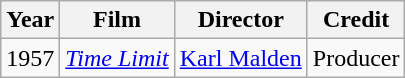<table class="wikitable">
<tr>
<th>Year</th>
<th>Film</th>
<th>Director</th>
<th>Credit</th>
</tr>
<tr>
<td>1957</td>
<td><em><a href='#'>Time Limit</a></em></td>
<td><a href='#'>Karl Malden</a></td>
<td>Producer</td>
</tr>
</table>
